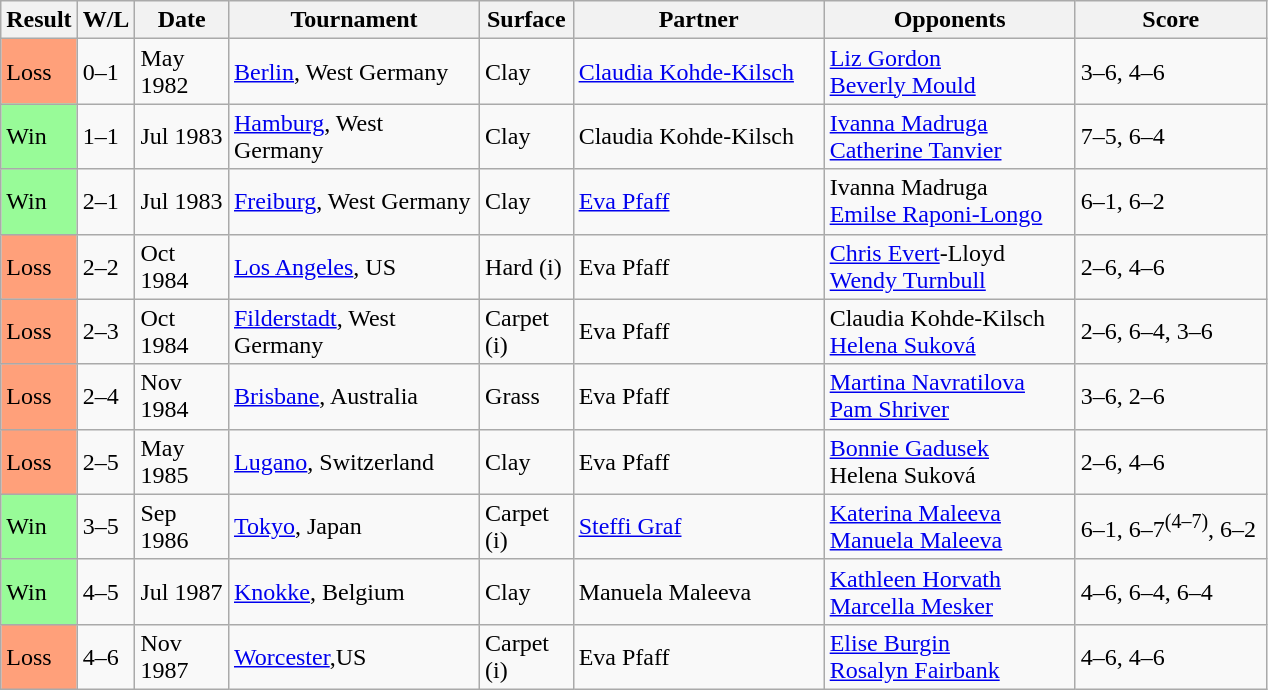<table class="sortable wikitable">
<tr>
<th style="width:40px">Result</th>
<th style="width:28px" class="unsortable">W/L</th>
<th style="width:55px">Date</th>
<th style="width:160px">Tournament</th>
<th style="width:55px">Surface</th>
<th style="width:160px">Partner</th>
<th style="width:160px">Opponents</th>
<th style="width:120px" class="unsortable">Score</th>
</tr>
<tr>
<td style="background:#ffa07a;">Loss</td>
<td>0–1</td>
<td>May 1982</td>
<td><a href='#'>Berlin</a>, West Germany</td>
<td>Clay</td>
<td> <a href='#'>Claudia Kohde-Kilsch</a></td>
<td> <a href='#'>Liz Gordon</a> <br>  <a href='#'>Beverly Mould</a></td>
<td>3–6, 4–6</td>
</tr>
<tr>
<td style="background:#98fb98;">Win</td>
<td>1–1</td>
<td>Jul 1983</td>
<td><a href='#'>Hamburg</a>, West Germany</td>
<td>Clay</td>
<td> Claudia Kohde-Kilsch</td>
<td> <a href='#'>Ivanna Madruga</a> <br>  <a href='#'>Catherine Tanvier</a></td>
<td>7–5, 6–4</td>
</tr>
<tr>
<td style="background:#98fb98;">Win</td>
<td>2–1</td>
<td>Jul 1983</td>
<td><a href='#'>Freiburg</a>, West Germany</td>
<td>Clay</td>
<td> <a href='#'>Eva Pfaff</a></td>
<td> Ivanna Madruga <br>  <a href='#'>Emilse Raponi-Longo</a></td>
<td>6–1, 6–2</td>
</tr>
<tr>
<td style="background:#ffa07a;">Loss</td>
<td>2–2</td>
<td>Oct 1984</td>
<td><a href='#'>Los Angeles</a>, US</td>
<td>Hard (i)</td>
<td> Eva Pfaff</td>
<td> <a href='#'>Chris Evert</a>-Lloyd <br>  <a href='#'>Wendy Turnbull</a></td>
<td>2–6, 4–6</td>
</tr>
<tr>
<td style="background:#ffa07a;">Loss</td>
<td>2–3</td>
<td>Oct 1984</td>
<td><a href='#'>Filderstadt</a>, West Germany</td>
<td>Carpet (i)</td>
<td> Eva Pfaff</td>
<td> Claudia Kohde-Kilsch <br>  <a href='#'>Helena Suková</a></td>
<td>2–6, 6–4, 3–6</td>
</tr>
<tr>
<td style="background:#ffa07a;">Loss</td>
<td>2–4</td>
<td>Nov 1984</td>
<td><a href='#'>Brisbane</a>, Australia</td>
<td>Grass</td>
<td> Eva Pfaff</td>
<td> <a href='#'>Martina Navratilova</a> <br>  <a href='#'>Pam Shriver</a></td>
<td>3–6, 2–6</td>
</tr>
<tr>
<td style="background:#ffa07a;">Loss</td>
<td>2–5</td>
<td>May 1985</td>
<td><a href='#'>Lugano</a>, Switzerland</td>
<td>Clay</td>
<td> Eva Pfaff</td>
<td> <a href='#'>Bonnie Gadusek</a> <br>  Helena Suková</td>
<td>2–6, 4–6</td>
</tr>
<tr>
<td style="background:#98fb98;">Win</td>
<td>3–5</td>
<td>Sep 1986</td>
<td><a href='#'>Tokyo</a>, Japan</td>
<td>Carpet (i)</td>
<td> <a href='#'>Steffi Graf</a></td>
<td> <a href='#'>Katerina Maleeva</a> <br>  <a href='#'>Manuela Maleeva</a></td>
<td>6–1, 6–7<sup>(4–7)</sup>, 6–2</td>
</tr>
<tr>
<td style="background:#98fb98;">Win</td>
<td>4–5</td>
<td>Jul 1987</td>
<td><a href='#'>Knokke</a>, Belgium</td>
<td>Clay</td>
<td> Manuela Maleeva</td>
<td> <a href='#'>Kathleen Horvath</a> <br>  <a href='#'>Marcella Mesker</a></td>
<td>4–6, 6–4, 6–4</td>
</tr>
<tr>
<td style="background:#ffa07a;">Loss</td>
<td>4–6</td>
<td>Nov 1987</td>
<td><a href='#'>Worcester</a>,US</td>
<td>Carpet (i)</td>
<td> Eva Pfaff</td>
<td> <a href='#'>Elise Burgin</a> <br>  <a href='#'>Rosalyn Fairbank</a></td>
<td>4–6, 4–6</td>
</tr>
</table>
